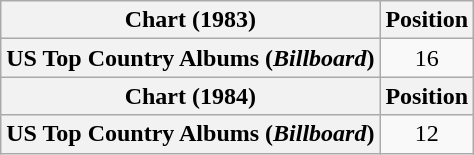<table class="wikitable plainrowheaders" style="text-align:center">
<tr>
<th scope="col">Chart (1983)</th>
<th scope="col">Position</th>
</tr>
<tr>
<th scope="row">US Top Country Albums (<em>Billboard</em>)</th>
<td>16</td>
</tr>
<tr>
<th scope="col">Chart (1984)</th>
<th scope="col">Position</th>
</tr>
<tr>
<th scope="row">US Top Country Albums (<em>Billboard</em>)</th>
<td>12</td>
</tr>
</table>
